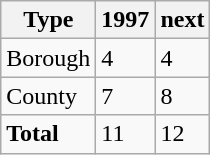<table class="wikitable">
<tr>
<th>Type</th>
<th>1997</th>
<th>next</th>
</tr>
<tr>
<td>Borough</td>
<td>4</td>
<td>4</td>
</tr>
<tr>
<td>County</td>
<td>7</td>
<td>8</td>
</tr>
<tr>
<td><strong>Total</strong></td>
<td>11</td>
<td>12</td>
</tr>
</table>
